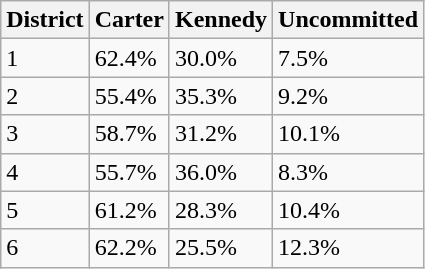<table class="wikitable sortable">
<tr>
<th>District</th>
<th>Carter</th>
<th>Kennedy</th>
<th>Uncommitted</th>
</tr>
<tr>
<td>1</td>
<td>62.4%</td>
<td>30.0%</td>
<td>7.5%</td>
</tr>
<tr>
<td>2</td>
<td>55.4%</td>
<td>35.3%</td>
<td>9.2%</td>
</tr>
<tr>
<td>3</td>
<td>58.7%</td>
<td>31.2%</td>
<td>10.1%</td>
</tr>
<tr>
<td>4</td>
<td>55.7%</td>
<td>36.0%</td>
<td>8.3%</td>
</tr>
<tr>
<td>5</td>
<td>61.2%</td>
<td>28.3%</td>
<td>10.4%</td>
</tr>
<tr>
<td>6</td>
<td>62.2%</td>
<td>25.5%</td>
<td>12.3%</td>
</tr>
</table>
